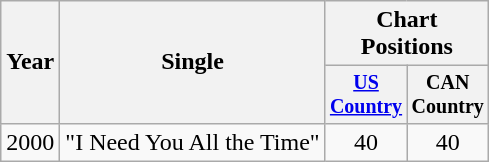<table class="wikitable" style="text-align:center;">
<tr>
<th rowspan="2">Year</th>
<th rowspan="2">Single</th>
<th colspan="2">Chart Positions</th>
</tr>
<tr style="font-size:smaller;">
<th width="45"><a href='#'>US Country</a></th>
<th width="45">CAN Country</th>
</tr>
<tr>
<td>2000</td>
<td align="left">"I Need You All the Time"</td>
<td>40</td>
<td>40</td>
</tr>
</table>
